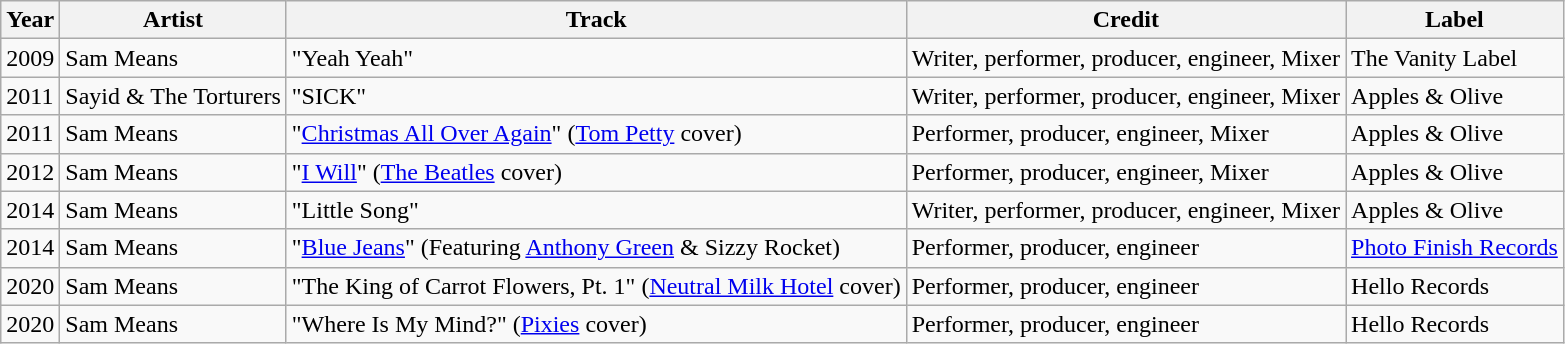<table class="wikitable sortable">
<tr>
<th>Year</th>
<th>Artist</th>
<th>Track</th>
<th>Credit</th>
<th>Label</th>
</tr>
<tr>
<td>2009</td>
<td>Sam Means</td>
<td>"Yeah Yeah"</td>
<td>Writer, performer, producer, engineer, Mixer</td>
<td>The Vanity Label</td>
</tr>
<tr>
<td>2011</td>
<td>Sayid & The Torturers</td>
<td>"SICK"</td>
<td>Writer, performer, producer, engineer, Mixer</td>
<td>Apples & Olive</td>
</tr>
<tr>
<td>2011</td>
<td>Sam Means</td>
<td>"<a href='#'>Christmas All Over Again</a>" (<a href='#'>Tom Petty</a> cover)</td>
<td>Performer, producer, engineer, Mixer</td>
<td>Apples & Olive</td>
</tr>
<tr>
<td>2012</td>
<td>Sam Means</td>
<td>"<a href='#'>I Will</a>" (<a href='#'>The Beatles</a> cover)</td>
<td>Performer, producer, engineer, Mixer</td>
<td>Apples & Olive</td>
</tr>
<tr>
<td>2014</td>
<td>Sam Means</td>
<td>"Little Song"</td>
<td>Writer, performer, producer, engineer, Mixer</td>
<td>Apples & Olive</td>
</tr>
<tr>
<td>2014</td>
<td>Sam Means</td>
<td>"<a href='#'>Blue Jeans</a>" (Featuring <a href='#'>Anthony Green</a> & Sizzy Rocket)</td>
<td>Performer, producer, engineer</td>
<td><a href='#'>Photo Finish Records</a></td>
</tr>
<tr>
<td>2020</td>
<td>Sam Means</td>
<td>"The King of Carrot Flowers, Pt. 1" (<a href='#'>Neutral Milk Hotel</a> cover)</td>
<td>Performer, producer, engineer</td>
<td>Hello Records</td>
</tr>
<tr>
<td>2020</td>
<td>Sam Means</td>
<td>"Where Is My Mind?" (<a href='#'>Pixies</a> cover)</td>
<td>Performer, producer, engineer</td>
<td>Hello Records</td>
</tr>
</table>
